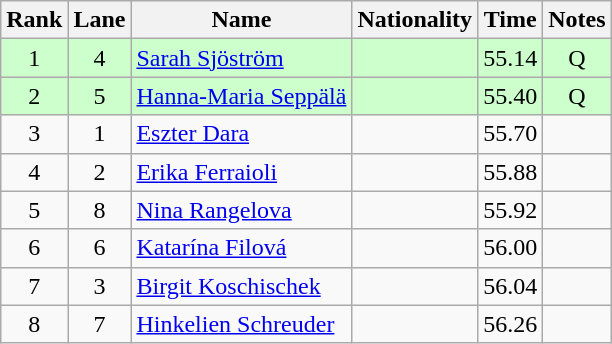<table class="wikitable sortable" style="text-align:center">
<tr>
<th>Rank</th>
<th>Lane</th>
<th>Name</th>
<th>Nationality</th>
<th>Time</th>
<th>Notes</th>
</tr>
<tr bgcolor=ccffcc>
<td>1</td>
<td>4</td>
<td align=left><a href='#'>Sarah Sjöström</a></td>
<td align=left></td>
<td>55.14</td>
<td>Q</td>
</tr>
<tr bgcolor=ccffcc>
<td>2</td>
<td>5</td>
<td align=left><a href='#'>Hanna-Maria Seppälä</a></td>
<td align=left></td>
<td>55.40</td>
<td>Q</td>
</tr>
<tr>
<td>3</td>
<td>1</td>
<td align=left><a href='#'>Eszter Dara</a></td>
<td align=left></td>
<td>55.70</td>
<td></td>
</tr>
<tr>
<td>4</td>
<td>2</td>
<td align=left><a href='#'>Erika Ferraioli</a></td>
<td align=left></td>
<td>55.88</td>
<td></td>
</tr>
<tr>
<td>5</td>
<td>8</td>
<td align=left><a href='#'>Nina Rangelova</a></td>
<td align=left></td>
<td>55.92</td>
<td></td>
</tr>
<tr>
<td>6</td>
<td>6</td>
<td align=left><a href='#'>Katarína Filová</a></td>
<td align=left></td>
<td>56.00</td>
<td></td>
</tr>
<tr>
<td>7</td>
<td>3</td>
<td align=left><a href='#'>Birgit Koschischek</a></td>
<td align=left></td>
<td>56.04</td>
<td></td>
</tr>
<tr>
<td>8</td>
<td>7</td>
<td align=left><a href='#'>Hinkelien Schreuder</a></td>
<td align=left></td>
<td>56.26</td>
<td></td>
</tr>
</table>
